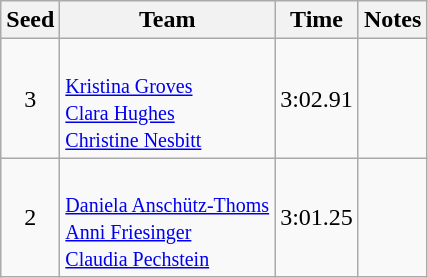<table class="wikitable" style="text-align:center">
<tr>
<th>Seed</th>
<th>Team</th>
<th>Time</th>
<th>Notes</th>
</tr>
<tr>
<td>3</td>
<td align="left"><small><br><a href='#'>Kristina Groves</a><br><a href='#'>Clara Hughes</a><br><a href='#'>Christine Nesbitt</a></small></td>
<td>3:02.91</td>
<td></td>
</tr>
<tr>
<td>2</td>
<td align="left"><small><br><a href='#'>Daniela Anschütz-Thoms</a><br><a href='#'>Anni Friesinger</a><br><a href='#'>Claudia Pechstein</a></small></td>
<td>3:01.25</td>
<td></td>
</tr>
</table>
